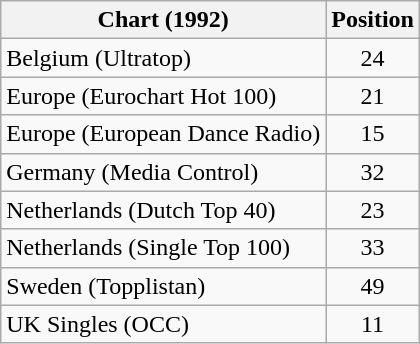<table class="wikitable sortable">
<tr>
<th>Chart (1992)</th>
<th>Position</th>
</tr>
<tr>
<td>Belgium (Ultratop)</td>
<td style="text-align:center;">24</td>
</tr>
<tr>
<td>Europe (Eurochart Hot 100)</td>
<td style="text-align:center;">21</td>
</tr>
<tr>
<td>Europe (European Dance Radio)</td>
<td style="text-align:center;">15</td>
</tr>
<tr>
<td>Germany (Media Control)</td>
<td style="text-align:center;">32</td>
</tr>
<tr>
<td>Netherlands (Dutch Top 40)</td>
<td style="text-align:center;">23</td>
</tr>
<tr>
<td>Netherlands (Single Top 100)</td>
<td style="text-align:center;">33</td>
</tr>
<tr>
<td>Sweden (Topplistan)</td>
<td style="text-align:center;">49</td>
</tr>
<tr>
<td>UK Singles (OCC)</td>
<td style="text-align:center;">11</td>
</tr>
</table>
